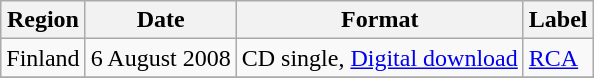<table class=wikitable>
<tr>
<th>Region</th>
<th>Date</th>
<th>Format</th>
<th>Label</th>
</tr>
<tr>
<td>Finland</td>
<td>6 August 2008</td>
<td>CD single, <a href='#'>Digital download</a></td>
<td><a href='#'>RCA</a></td>
</tr>
<tr>
</tr>
</table>
